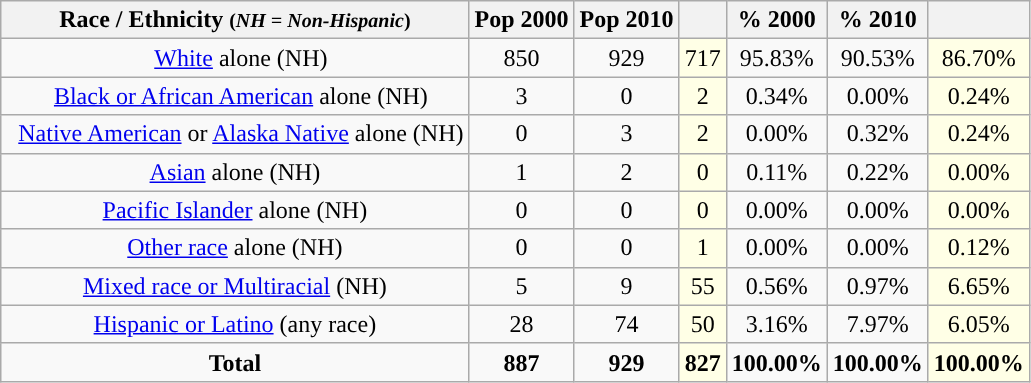<table class="wikitable"style="text-align:center;">
<tr>
<th>Race / Ethnicity <small>(<em>NH = Non-Hispanic</em>)</small></th>
<th>Pop 2000</th>
<th>Pop 2010</th>
<th></th>
<th>% 2000</th>
<th>% 2010</th>
<th></th>
</tr>
<tr>
<td>  <a href='#'>White</a> alone (NH)</td>
<td>850</td>
<td>929</td>
<td style='background: #ffffe6;'>717</td>
<td>95.83%</td>
<td>90.53%</td>
<td style='background: #ffffe6;'>86.70%</td>
</tr>
<tr>
<td>  <a href='#'>Black or African American</a> alone (NH)</td>
<td>3</td>
<td>0</td>
<td style='background: #ffffe6;'>2</td>
<td>0.34%</td>
<td>0.00%</td>
<td style='background: #ffffe6;'>0.24%</td>
</tr>
<tr>
<td>  <a href='#'>Native American</a> or <a href='#'>Alaska Native</a> alone (NH)</td>
<td>0</td>
<td>3</td>
<td style='background: #ffffe6;'>2</td>
<td>0.00%</td>
<td>0.32%</td>
<td style='background: #ffffe6;'>0.24%</td>
</tr>
<tr>
<td><a href='#'>Asian</a> alone (NH)</td>
<td>1</td>
<td>2</td>
<td style='background: #ffffe6;'>0</td>
<td>0.11%</td>
<td>0.22%</td>
<td style='background: #ffffe6;'>0.00%</td>
</tr>
<tr>
<td><a href='#'>Pacific Islander</a> alone (NH)</td>
<td>0</td>
<td>0</td>
<td style='background: #ffffe6;'>0</td>
<td>0.00%</td>
<td>0.00%</td>
<td style='background: #ffffe6;'>0.00%</td>
</tr>
<tr>
<td><a href='#'>Other race</a> alone (NH)</td>
<td>0</td>
<td>0</td>
<td style='background: #ffffe6;'>1</td>
<td>0.00%</td>
<td>0.00%</td>
<td style='background: #ffffe6;'>0.12%</td>
</tr>
<tr>
<td><a href='#'>Mixed race or Multiracial</a> (NH)</td>
<td>5</td>
<td>9</td>
<td style='background: #ffffe6;'>55</td>
<td>0.56%</td>
<td>0.97%</td>
<td style='background: #ffffe6;'>6.65%</td>
</tr>
<tr>
<td><a href='#'>Hispanic or Latino</a> (any race)</td>
<td>28</td>
<td>74</td>
<td style='background: #ffffe6;'>50</td>
<td>3.16%</td>
<td>7.97%</td>
<td style='background: #ffffe6;'>6.05%</td>
</tr>
<tr>
<td><strong>Total</strong></td>
<td><strong>887</strong></td>
<td><strong>929</strong></td>
<td style='background: #ffffe6;'><strong>827</strong></td>
<td><strong>100.00%</strong></td>
<td><strong>100.00%</strong></td>
<td style='background: #ffffe6;'><strong>100.00%</strong></td>
</tr>
</table>
